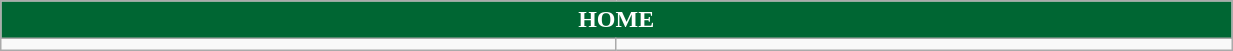<table class="wikitable collapsible collapsed" style="width:65%">
<tr>
<th colspan=5 ! style="color:white; background:#006633">HOME</th>
</tr>
<tr>
<td></td>
<td></td>
</tr>
</table>
